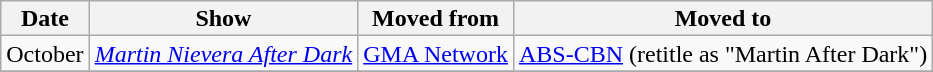<table class="wikitable" style="text-align:left; line-height:16px; width:auto;">
<tr>
<th>Date</th>
<th>Show</th>
<th>Moved from</th>
<th>Moved to</th>
</tr>
<tr>
<td>October</td>
<td><em><a href='#'>Martin Nievera After Dark</a></em></td>
<td><a href='#'>GMA Network</a></td>
<td><a href='#'>ABS-CBN</a> (retitle as "Martin After Dark")</td>
</tr>
<tr>
</tr>
</table>
